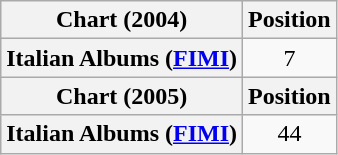<table class="wikitable sortable plainrowheaders" style="text-align:center;">
<tr>
<th>Chart (2004)</th>
<th>Position</th>
</tr>
<tr>
<th scope="row">Italian Albums (<a href='#'>FIMI</a>)</th>
<td align="center">7</td>
</tr>
<tr>
<th>Chart (2005)</th>
<th>Position</th>
</tr>
<tr>
<th scope="row">Italian Albums (<a href='#'>FIMI</a>)</th>
<td align="center">44</td>
</tr>
</table>
